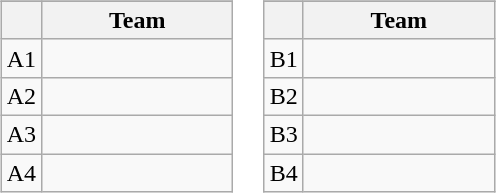<table>
<tr valign=top>
<td width=50%><br><table class="wikitable">
<tr>
</tr>
<tr>
<th></th>
<th width=120>Team</th>
</tr>
<tr>
<td align=center>A1</td>
<td></td>
</tr>
<tr>
<td align=center>A2</td>
<td></td>
</tr>
<tr>
<td align=center>A3</td>
<td></td>
</tr>
<tr>
<td align=center>A4</td>
<td></td>
</tr>
</table>
</td>
<td width=50%><br><table class="wikitable">
<tr>
</tr>
<tr>
<th></th>
<th width=120>Team</th>
</tr>
<tr>
<td align=center>B1</td>
<td></td>
</tr>
<tr>
<td align=center>B2</td>
<td></td>
</tr>
<tr>
<td align=center>B3</td>
<td></td>
</tr>
<tr>
<td align=center>B4</td>
<td></td>
</tr>
</table>
</td>
</tr>
</table>
